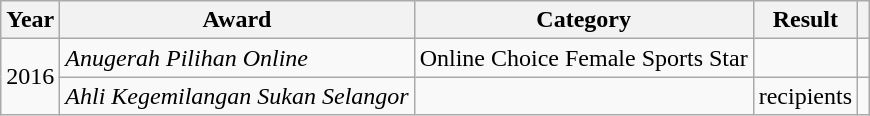<table class=wikitable>
<tr>
<th>Year</th>
<th>Award</th>
<th>Category</th>
<th>Result</th>
<th></th>
</tr>
<tr>
<td rowspan="2">2016</td>
<td><em>Anugerah Pilihan Online</em></td>
<td>Online Choice Female Sports Star</td>
<td></td>
<td></td>
</tr>
<tr>
<td><em>Ahli Kegemilangan Sukan Selangor</em></td>
<td></td>
<td>recipients</td>
<td></td>
</tr>
</table>
